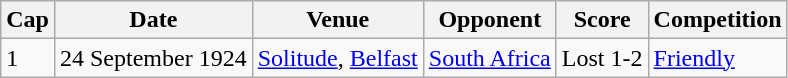<table class="wikitable">
<tr>
<th>Cap</th>
<th>Date</th>
<th>Venue</th>
<th>Opponent</th>
<th>Score</th>
<th>Competition</th>
</tr>
<tr>
<td>1</td>
<td>24 September 1924</td>
<td><a href='#'>Solitude</a>, <a href='#'>Belfast</a></td>
<td> <a href='#'>South Africa</a></td>
<td>Lost 1-2</td>
<td><a href='#'>Friendly</a></td>
</tr>
</table>
